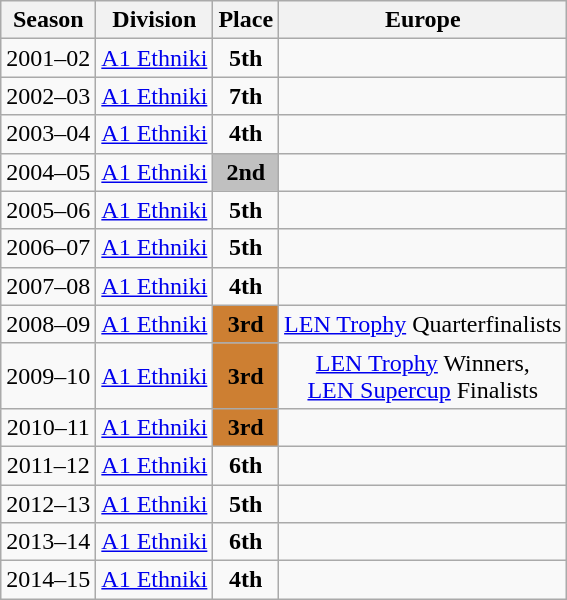<table class="wikitable" style="text-align:center">
<tr>
<th>Season</th>
<th>Division</th>
<th>Place</th>
<th>Europe</th>
</tr>
<tr>
<td>2001–02</td>
<td><a href='#'>A1 Ethniki</a></td>
<td align="center"><strong>5th</strong></td>
<td></td>
</tr>
<tr>
<td>2002–03</td>
<td><a href='#'>A1 Ethniki</a></td>
<td><strong>7th</strong></td>
<td></td>
</tr>
<tr>
<td>2003–04</td>
<td><a href='#'>A1 Ethniki</a></td>
<td align="center"><strong>4th</strong></td>
<td></td>
</tr>
<tr>
<td>2004–05</td>
<td><a href='#'>A1 Ethniki</a></td>
<td style="text-align:center; background:silver;"><strong>2nd</strong></td>
<td></td>
</tr>
<tr>
<td>2005–06</td>
<td><a href='#'>A1 Ethniki</a></td>
<td align="center"><strong>5th</strong></td>
<td></td>
</tr>
<tr>
<td>2006–07</td>
<td><a href='#'>A1 Ethniki</a></td>
<td align="center"><strong>5th</strong></td>
<td></td>
</tr>
<tr>
<td>2007–08</td>
<td><a href='#'>A1 Ethniki</a></td>
<td align="center"><strong>4th</strong></td>
<td></td>
</tr>
<tr>
<td>2008–09</td>
<td><a href='#'>A1 Ethniki</a></td>
<td style="text-align:center; background:#CD7F32;"><strong>3rd</strong></td>
<td><a href='#'>LEN Trophy</a> Quarterfinalists</td>
</tr>
<tr>
<td>2009–10</td>
<td><a href='#'>A1 Ethniki</a></td>
<td style="text-align:center; background:#CD7F32;"><strong>3rd</strong></td>
<td><a href='#'>LEN Trophy</a> Winners, <br><a href='#'>LEN Supercup</a> Finalists</td>
</tr>
<tr>
<td>2010–11</td>
<td><a href='#'>A1 Ethniki</a></td>
<td style="text-align:center; background:#CD7F32;"><strong>3rd</strong></td>
<td></td>
</tr>
<tr>
<td>2011–12</td>
<td><a href='#'>A1 Ethniki</a></td>
<td><strong>6th</strong></td>
<td></td>
</tr>
<tr>
<td>2012–13</td>
<td><a href='#'>A1 Ethniki</a></td>
<td align="center"><strong>5th</strong></td>
<td></td>
</tr>
<tr>
<td>2013–14</td>
<td><a href='#'>A1 Ethniki</a></td>
<td><strong>6th</strong></td>
<td></td>
</tr>
<tr>
<td>2014–15</td>
<td><a href='#'>A1 Ethniki</a></td>
<td align="center"><strong>4th</strong></td>
<td></td>
</tr>
</table>
